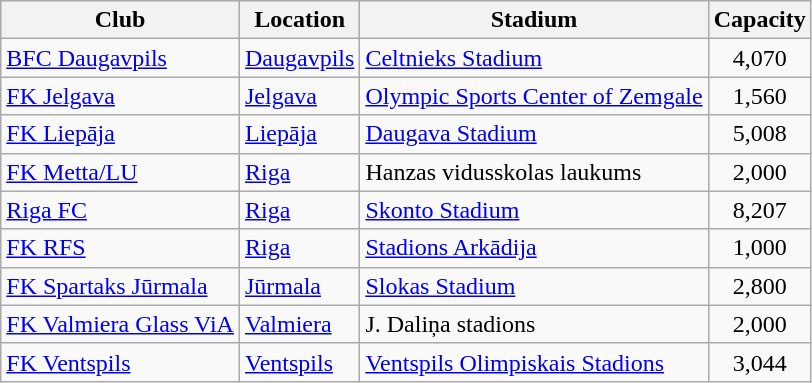<table class="wikitable sortable">
<tr>
<th>Club</th>
<th>Location</th>
<th>Stadium</th>
<th>Capacity</th>
</tr>
<tr>
<td><a href='#'>BFC Daugavpils</a></td>
<td><a href='#'>Daugavpils</a></td>
<td><a href='#'>Celtnieks Stadium</a></td>
<td align="center">4,070</td>
</tr>
<tr>
<td><a href='#'>FK Jelgava</a></td>
<td><a href='#'>Jelgava</a></td>
<td><a href='#'>Olympic Sports Center of Zemgale</a></td>
<td align="center">1,560</td>
</tr>
<tr>
<td><a href='#'>FK Liepāja</a></td>
<td><a href='#'>Liepāja</a></td>
<td><a href='#'>Daugava Stadium</a></td>
<td align="center">5,008</td>
</tr>
<tr>
<td><a href='#'>FK Metta/LU</a></td>
<td><a href='#'>Riga</a></td>
<td>Hanzas vidusskolas laukums</td>
<td align="center">2,000</td>
</tr>
<tr>
<td><a href='#'>Riga FC</a></td>
<td><a href='#'>Riga</a></td>
<td><a href='#'>Skonto Stadium</a></td>
<td align="center">8,207</td>
</tr>
<tr>
<td><a href='#'>FK RFS</a></td>
<td><a href='#'>Riga</a></td>
<td><a href='#'>Stadions Arkādija</a></td>
<td align="center">1,000</td>
</tr>
<tr>
<td><a href='#'>FK Spartaks Jūrmala</a></td>
<td><a href='#'>Jūrmala</a></td>
<td><a href='#'>Slokas Stadium</a></td>
<td align="center">2,800</td>
</tr>
<tr>
<td><a href='#'>FK Valmiera Glass ViA</a></td>
<td><a href='#'>Valmiera</a></td>
<td>J. Daliņa stadions</td>
<td align="center">2,000</td>
</tr>
<tr>
<td><a href='#'>FK Ventspils</a></td>
<td><a href='#'>Ventspils</a></td>
<td><a href='#'>Ventspils Olimpiskais Stadions</a></td>
<td align="center">3,044</td>
</tr>
</table>
